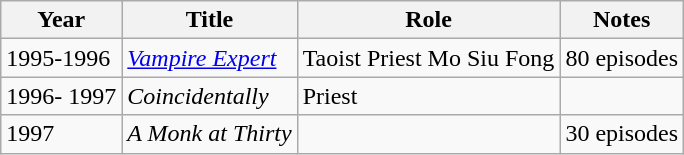<table class="wikitable sortable">
<tr>
<th>Year</th>
<th>Title</th>
<th>Role</th>
<th>Notes</th>
</tr>
<tr>
<td>1995-1996</td>
<td><em><a href='#'>Vampire Expert</a></em></td>
<td>Taoist Priest Mo Siu Fong</td>
<td>80 episodes</td>
</tr>
<tr>
<td>1996- 1997</td>
<td><em>Coincidentally</em></td>
<td>Priest</td>
<td></td>
</tr>
<tr>
<td>1997</td>
<td><em>A Monk at Thirty</em></td>
<td></td>
<td>30 episodes</td>
</tr>
</table>
